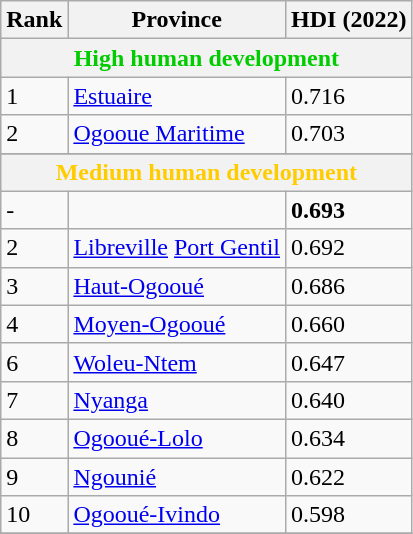<table class="wikitable sortable">
<tr>
<th class="sort">Rank</th>
<th class="sort">Province</th>
<th class="sort">HDI (2022)</th>
</tr>
<tr>
<th colspan="3" style="color:#0c0;">High human development</th>
</tr>
<tr>
<td>1</td>
<td style="text-align:left"><a href='#'>Estuaire</a></td>
<td>0.716</td>
</tr>
<tr>
<td>2</td>
<td style="text-align:left"><a href='#'>Ogooue Maritime</a></td>
<td>0.703</td>
</tr>
<tr style="background:#e6e6e6">
</tr>
<tr>
<th colspan="3" style="color:#fc0;">Medium human development</th>
</tr>
<tr>
<td>-</td>
<td style="text-align:left"><strong></strong></td>
<td><strong>0.693</strong></td>
</tr>
<tr>
<td>2</td>
<td style="text-align:left"><a href='#'>Libreville</a> <a href='#'>Port Gentil</a></td>
<td>0.692</td>
</tr>
<tr>
<td>3</td>
<td style="text-align:left"><a href='#'>Haut-Ogooué</a></td>
<td>0.686</td>
</tr>
<tr>
<td>4</td>
<td style="text-align:left"><a href='#'>Moyen-Ogooué</a></td>
<td>0.660</td>
</tr>
<tr>
<td>6</td>
<td style="text-align:left"><a href='#'>Woleu-Ntem</a></td>
<td>0.647</td>
</tr>
<tr>
<td>7</td>
<td style="text-align:left"><a href='#'>Nyanga</a></td>
<td>0.640</td>
</tr>
<tr>
<td>8</td>
<td style="text-align:left"><a href='#'>Ogooué-Lolo</a></td>
<td>0.634</td>
</tr>
<tr>
<td>9</td>
<td style="text-align:left"><a href='#'>Ngounié</a></td>
<td>0.622</td>
</tr>
<tr>
<td>10</td>
<td style="text-align:left"><a href='#'>Ogooué-Ivindo</a></td>
<td>0.598</td>
</tr>
<tr>
</tr>
</table>
